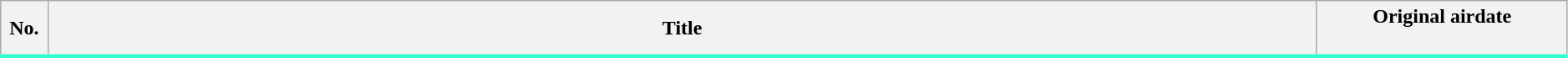<table class="wikitable" width = "99%">
<tr style="border-bottom:3px solid #33FFCC">
<th width="3%">No.</th>
<th>Title</th>
<th width="16%">Original airdate<br>


<br>






















































































































</th>
</tr>
</table>
